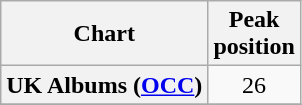<table class="wikitable plainrowheaders sortable" style="text-align:center;" border="1">
<tr>
<th scope="col">Chart</th>
<th scope="col">Peak<br>position</th>
</tr>
<tr>
<th scope="row">UK Albums (<a href='#'>OCC</a>)</th>
<td>26</td>
</tr>
<tr>
</tr>
</table>
